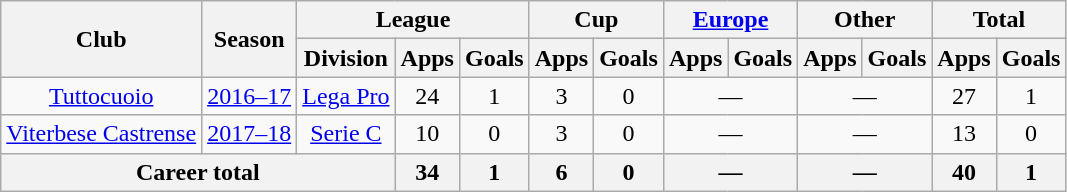<table class="wikitable" style="text-align:center">
<tr>
<th rowspan="2">Club</th>
<th rowspan="2">Season</th>
<th colspan="3">League</th>
<th colspan="2">Cup</th>
<th colspan="2"><a href='#'>Europe</a></th>
<th colspan="2">Other</th>
<th colspan="2">Total</th>
</tr>
<tr>
<th>Division</th>
<th>Apps</th>
<th>Goals</th>
<th>Apps</th>
<th>Goals</th>
<th>Apps</th>
<th>Goals</th>
<th>Apps</th>
<th>Goals</th>
<th>Apps</th>
<th>Goals</th>
</tr>
<tr>
<td><a href='#'>Tuttocuoio</a></td>
<td><a href='#'>2016–17</a></td>
<td><a href='#'>Lega Pro</a></td>
<td>24</td>
<td>1</td>
<td>3</td>
<td>0</td>
<td colspan="2">—</td>
<td colspan="2">—</td>
<td>27</td>
<td>1</td>
</tr>
<tr>
<td><a href='#'>Viterbese Castrense</a></td>
<td><a href='#'>2017–18</a></td>
<td><a href='#'>Serie C</a></td>
<td>10</td>
<td>0</td>
<td>3</td>
<td>0</td>
<td colspan="2">—</td>
<td colspan="2">—</td>
<td>13</td>
<td>0</td>
</tr>
<tr>
<th colspan="3">Career total</th>
<th>34</th>
<th>1</th>
<th>6</th>
<th>0</th>
<th colspan="2">—</th>
<th colspan="2">—</th>
<th>40</th>
<th>1</th>
</tr>
</table>
